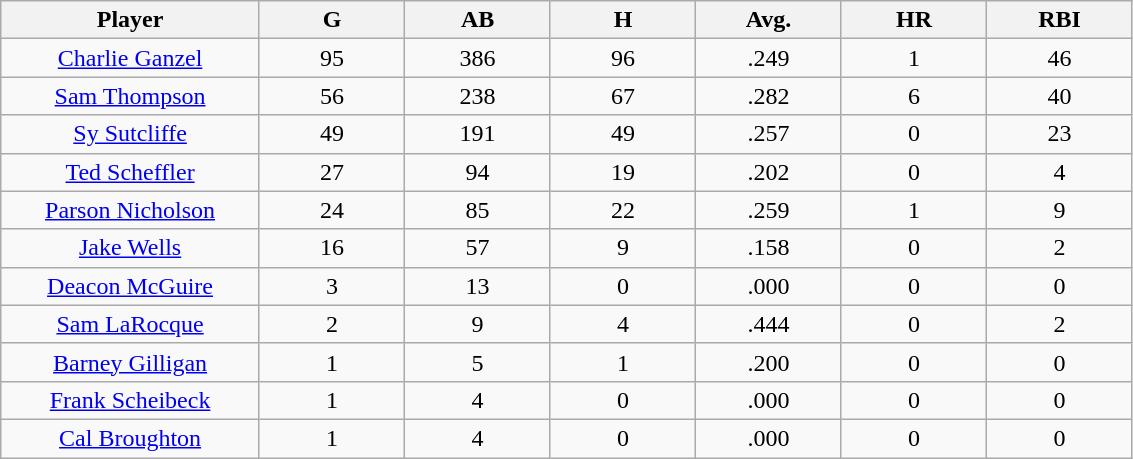<table class="wikitable sortable">
<tr>
<th bgcolor="#DDDDFF" width="16%">Player</th>
<th bgcolor="#DDDDFF" width="9%">G</th>
<th bgcolor="#DDDDFF" width="9%">AB</th>
<th bgcolor="#DDDDFF" width="9%">H</th>
<th bgcolor="#DDDDFF" width="9%">Avg.</th>
<th bgcolor="#DDDDFF" width="9%">HR</th>
<th bgcolor="#DDDDFF" width="9%">RBI</th>
</tr>
<tr align="center">
<td><a href='#'>Charlie Ganzel</a></td>
<td>95</td>
<td>386</td>
<td>96</td>
<td>.249</td>
<td>1</td>
<td>46</td>
</tr>
<tr align="center">
<td><a href='#'>Sam Thompson</a></td>
<td>56</td>
<td>238</td>
<td>67</td>
<td>.282</td>
<td>6</td>
<td>40</td>
</tr>
<tr align="center">
<td><a href='#'>Sy Sutcliffe</a></td>
<td>49</td>
<td>191</td>
<td>49</td>
<td>.257</td>
<td>0</td>
<td>23</td>
</tr>
<tr align="center">
<td><a href='#'>Ted Scheffler</a></td>
<td>27</td>
<td>94</td>
<td>19</td>
<td>.202</td>
<td>0</td>
<td>4</td>
</tr>
<tr align="center">
<td><a href='#'>Parson Nicholson</a></td>
<td>24</td>
<td>85</td>
<td>22</td>
<td>.259</td>
<td>1</td>
<td>9</td>
</tr>
<tr align="center">
<td><a href='#'>Jake Wells</a></td>
<td>16</td>
<td>57</td>
<td>9</td>
<td>.158</td>
<td>0</td>
<td>2</td>
</tr>
<tr align="center">
<td><a href='#'>Deacon McGuire</a></td>
<td>3</td>
<td>13</td>
<td>0</td>
<td>.000</td>
<td>0</td>
<td>0</td>
</tr>
<tr align="center">
<td><a href='#'>Sam LaRocque</a></td>
<td>2</td>
<td>9</td>
<td>4</td>
<td>.444</td>
<td>0</td>
<td>2</td>
</tr>
<tr align="center">
<td><a href='#'>Barney Gilligan</a></td>
<td>1</td>
<td>5</td>
<td>1</td>
<td>.200</td>
<td>0</td>
<td>0</td>
</tr>
<tr align="center">
<td><a href='#'>Frank Scheibeck</a></td>
<td>1</td>
<td>4</td>
<td>0</td>
<td>.000</td>
<td>0</td>
<td>0</td>
</tr>
<tr align="center">
<td><a href='#'>Cal Broughton</a></td>
<td>1</td>
<td>4</td>
<td>0</td>
<td>.000</td>
<td>0</td>
<td>0</td>
</tr>
</table>
